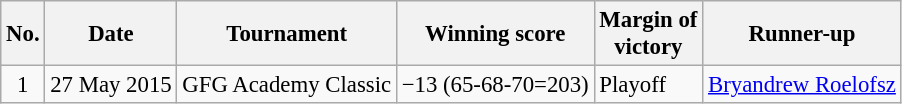<table class="wikitable" style="font-size:95%;">
<tr>
<th>No.</th>
<th>Date</th>
<th>Tournament</th>
<th>Winning score</th>
<th>Margin of<br>victory</th>
<th>Runner-up</th>
</tr>
<tr>
<td align=center>1</td>
<td align=right>27 May 2015</td>
<td>GFG Academy Classic</td>
<td>−13 (65-68-70=203)</td>
<td>Playoff</td>
<td> <a href='#'>Bryandrew Roelofsz</a></td>
</tr>
</table>
